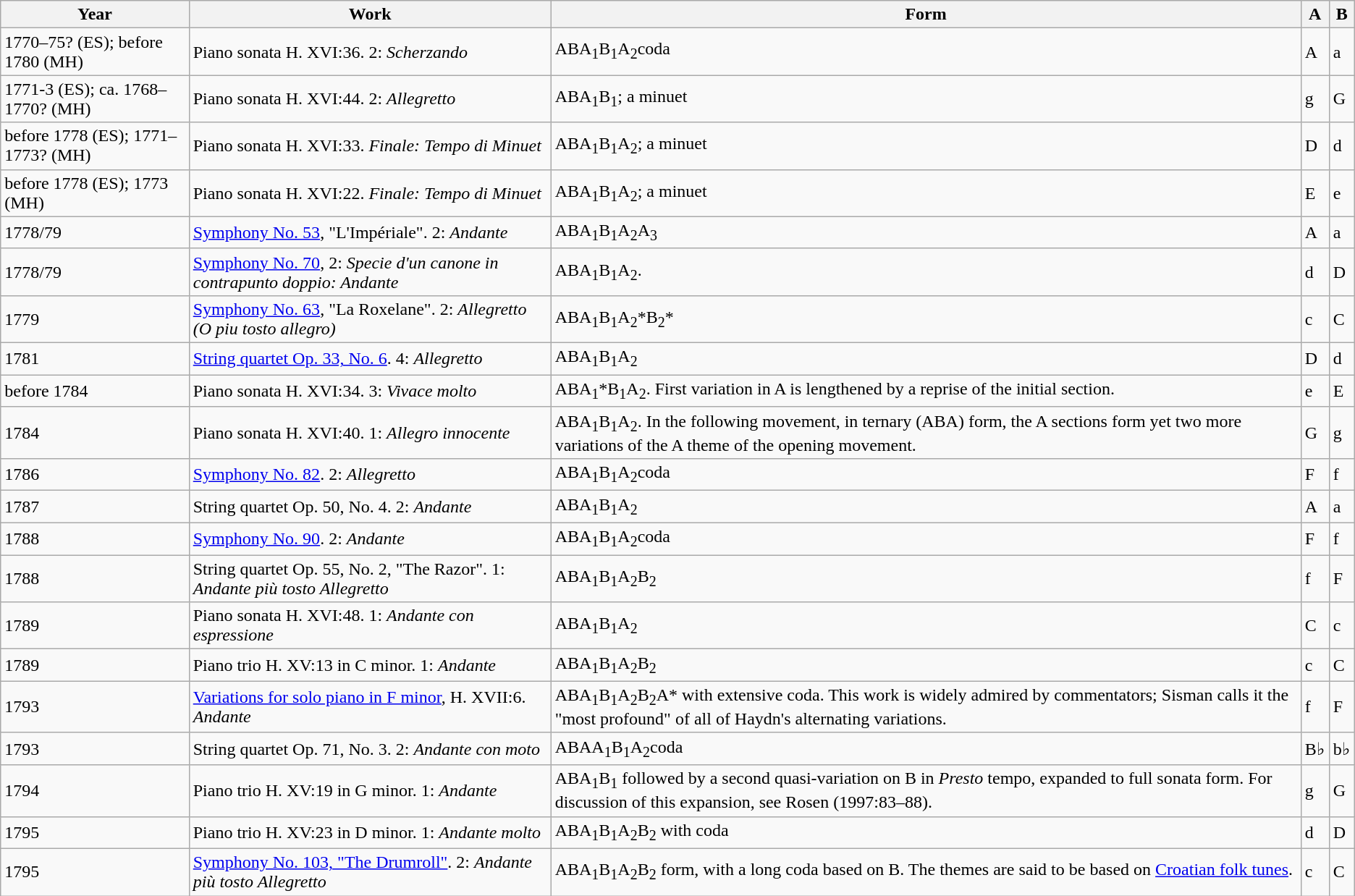<table class="wikitable">
<tr>
<th>Year</th>
<th>Work</th>
<th>Form</th>
<th>A</th>
<th>B</th>
</tr>
<tr ALIGN="top">
<td>1770–75? (ES); before 1780 (MH)</td>
<td>Piano sonata H. XVI:36. 2: <em>Scherzando</em></td>
<td>ABA<sub>1</sub>B<sub>1</sub>A<sub>2</sub>coda</td>
<td>A</td>
<td>a</td>
</tr>
<tr ALIGN="top">
<td>1771-3 (ES); ca. 1768–1770? (MH)</td>
<td>Piano sonata H. XVI:44. 2: <em>Allegretto</em></td>
<td>ABA<sub>1</sub>B<sub>1</sub>; a minuet</td>
<td>g</td>
<td>G</td>
</tr>
<tr>
<td>before 1778 (ES); 1771–1773? (MH)</td>
<td>Piano sonata H. XVI:33. <em>Finale:  Tempo di Minuet</em></td>
<td>ABA<sub>1</sub>B<sub>1</sub>A<sub>2</sub>; a minuet</td>
<td>D</td>
<td>d</td>
</tr>
<tr>
<td>before 1778 (ES); 1773 (MH)</td>
<td>Piano sonata H. XVI:22. <em>Finale:  Tempo di Minuet</em></td>
<td>ABA<sub>1</sub>B<sub>1</sub>A<sub>2</sub>; a minuet</td>
<td>E</td>
<td>e</td>
</tr>
<tr>
<td>1778/79</td>
<td><a href='#'>Symphony No. 53</a>, "L'Impériale".  2:  <em>Andante</em></td>
<td>ABA<sub>1</sub>B<sub>1</sub>A<sub>2</sub>A<sub>3</sub></td>
<td>A</td>
<td>a</td>
</tr>
<tr>
<td>1778/79</td>
<td><a href='#'>Symphony No. 70</a>, 2: <em>Specie d'un canone in contrapunto doppio:  Andante</em></td>
<td>ABA<sub>1</sub>B<sub>1</sub>A<sub>2</sub>.</td>
<td>d</td>
<td>D</td>
</tr>
<tr>
<td>1779</td>
<td><a href='#'>Symphony No. 63</a>, "La Roxelane".  2: <em>Allegretto (O piu tosto allegro)</em></td>
<td>ABA<sub>1</sub>B<sub>1</sub>A<sub>2</sub>*B<sub>2</sub>*</td>
<td>c</td>
<td>C</td>
</tr>
<tr>
<td>1781</td>
<td><a href='#'>String quartet Op. 33, No. 6</a>.  4: <em>Allegretto</em></td>
<td>ABA<sub>1</sub>B<sub>1</sub>A<sub>2</sub></td>
<td>D</td>
<td>d</td>
</tr>
<tr>
<td>before 1784</td>
<td>Piano sonata H. XVI:34.  3: <em>Vivace molto</em></td>
<td>ABA<sub>1</sub>*B<sub>1</sub>A<sub>2</sub>.  First variation in A is lengthened by a reprise of the initial section.</td>
<td>e</td>
<td>E</td>
</tr>
<tr>
<td>1784</td>
<td>Piano sonata H. XVI:40.  1: <em>Allegro innocente</em></td>
<td>ABA<sub>1</sub>B<sub>1</sub>A<sub>2</sub>.  In the following movement, in ternary (ABA) form, the A sections form yet two more variations of the A theme of the opening movement.</td>
<td>G</td>
<td>g</td>
</tr>
<tr>
<td>1786</td>
<td><a href='#'>Symphony No. 82</a>.  2: <em>Allegretto</em></td>
<td>ABA<sub>1</sub>B<sub>1</sub>A<sub>2</sub>coda</td>
<td>F</td>
<td>f</td>
</tr>
<tr>
<td>1787</td>
<td>String quartet Op. 50, No. 4.  2: <em>Andante</em></td>
<td>ABA<sub>1</sub>B<sub>1</sub>A<sub>2</sub></td>
<td>A</td>
<td>a</td>
</tr>
<tr>
<td>1788</td>
<td><a href='#'>Symphony No. 90</a>.  2:  <em>Andante</em></td>
<td>ABA<sub>1</sub>B<sub>1</sub>A<sub>2</sub>coda</td>
<td>F</td>
<td>f</td>
</tr>
<tr>
<td>1788</td>
<td>String quartet Op. 55, No. 2, "The Razor".  1: <em>Andante più tosto Allegretto</em></td>
<td>ABA<sub>1</sub>B<sub>1</sub>A<sub>2</sub>B<sub>2</sub></td>
<td>f</td>
<td>F</td>
</tr>
<tr>
<td>1789</td>
<td>Piano sonata H. XVI:48.  1: <em>Andante con espressione</em></td>
<td>ABA<sub>1</sub>B<sub>1</sub>A<sub>2</sub></td>
<td>C</td>
<td>c</td>
</tr>
<tr>
<td>1789</td>
<td>Piano trio H. XV:13 in C minor. 1: <em>Andante</em></td>
<td>ABA<sub>1</sub>B<sub>1</sub>A<sub>2</sub>B<sub>2</sub></td>
<td>c</td>
<td>C</td>
</tr>
<tr>
<td>1793</td>
<td><a href='#'>Variations for solo piano in F minor</a>, H. XVII:6. <em>Andante</em></td>
<td>ABA<sub>1</sub>B<sub>1</sub>A<sub>2</sub>B<sub>2</sub>A* with extensive coda.  This work is widely admired by commentators; Sisman calls it the "most profound" of all of Haydn's alternating variations.</td>
<td>f</td>
<td>F</td>
</tr>
<tr>
<td>1793</td>
<td>String quartet Op. 71, No. 3. 2:  <em>Andante con moto</em></td>
<td>ABAA<sub>1</sub>B<sub>1</sub>A<sub>2</sub>coda</td>
<td>B♭</td>
<td>b♭</td>
</tr>
<tr>
<td>1794</td>
<td>Piano trio H. XV:19 in G minor. 1: <em>Andante</em></td>
<td>ABA<sub>1</sub>B<sub>1</sub> followed by a second quasi-variation on B in <em>Presto</em> tempo, expanded to full sonata form.  For discussion of this expansion, see Rosen (1997:83–88).</td>
<td>g</td>
<td>G</td>
</tr>
<tr>
<td>1795</td>
<td>Piano trio H. XV:23 in D minor. 1: <em>Andante molto</em></td>
<td>ABA<sub>1</sub>B<sub>1</sub>A<sub>2</sub>B<sub>2</sub> with coda</td>
<td>d</td>
<td>D</td>
</tr>
<tr>
<td>1795</td>
<td><a href='#'>Symphony No. 103, "The Drumroll"</a>. 2: <em>Andante più tosto Allegretto</em></td>
<td>ABA<sub>1</sub>B<sub>1</sub>A<sub>2</sub>B<sub>2</sub> form, with a long coda based on B.  The themes are said to be based on <a href='#'>Croatian folk tunes</a>.</td>
<td>c</td>
<td>C</td>
</tr>
</table>
